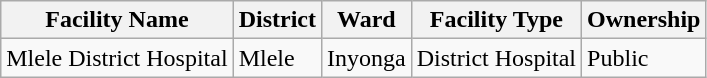<table class="wikitable sortable">
<tr>
<th>Facility Name</th>
<th>District</th>
<th>Ward</th>
<th>Facility Type</th>
<th>Ownership</th>
</tr>
<tr>
<td>Mlele District Hospital</td>
<td>Mlele</td>
<td>Inyonga</td>
<td>District Hospital</td>
<td>Public</td>
</tr>
</table>
